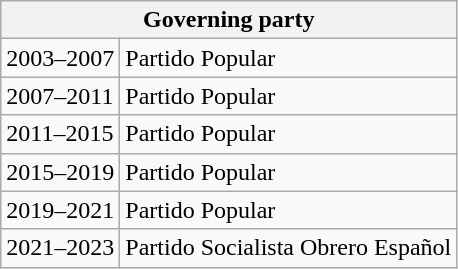<table class="wikitable">
<tr>
<th colspan=2>Governing party</th>
</tr>
<tr>
<td>2003–2007</td>
<td>Partido Popular</td>
</tr>
<tr>
<td>2007–2011</td>
<td>Partido Popular</td>
</tr>
<tr>
<td>2011–2015</td>
<td>Partido Popular</td>
</tr>
<tr>
<td>2015–2019</td>
<td>Partido Popular</td>
</tr>
<tr>
<td>2019–2021</td>
<td>Partido Popular</td>
</tr>
<tr>
<td>2021–2023</td>
<td>Partido Socialista Obrero Español</td>
</tr>
</table>
